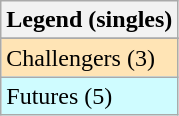<table class="wikitable">
<tr>
<th>Legend (singles)</th>
</tr>
<tr bgcolor="#e5d1cb">
</tr>
<tr bgcolor="moccasin">
<td>Challengers (3)</td>
</tr>
<tr bgcolor="CFFCFF">
<td>Futures (5)</td>
</tr>
</table>
